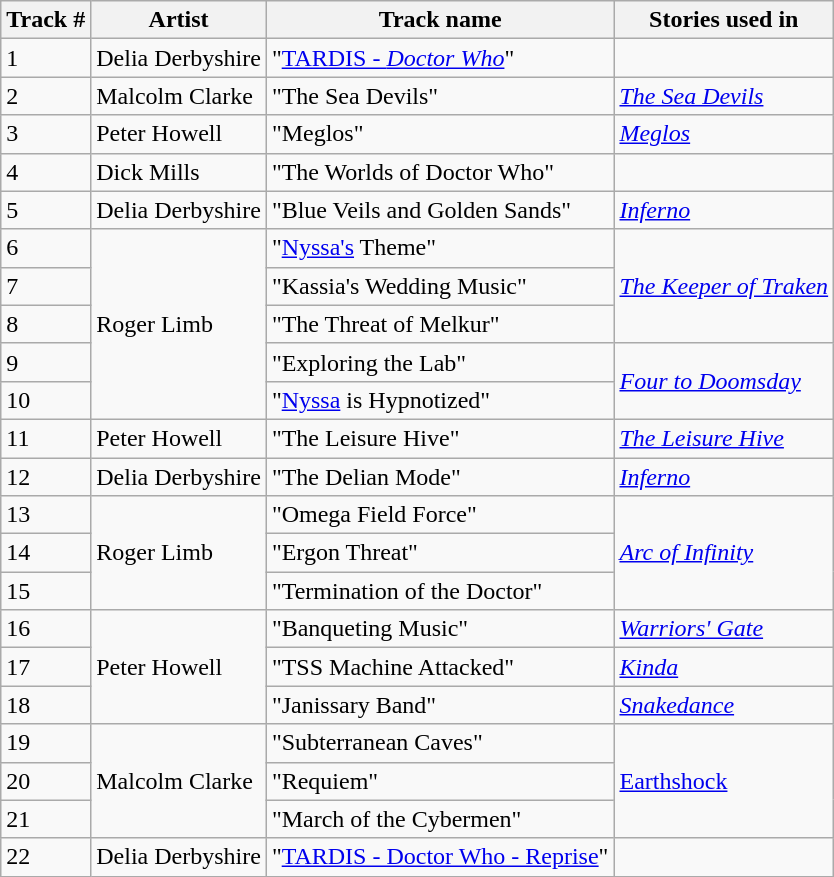<table class="wikitable">
<tr>
<th>Track #</th>
<th>Artist</th>
<th>Track name</th>
<th>Stories used in</th>
</tr>
<tr>
<td>1</td>
<td>Delia Derbyshire</td>
<td>"<a href='#'>TARDIS - <em>Doctor Who</em></a>"</td>
<td></td>
</tr>
<tr>
<td>2</td>
<td>Malcolm Clarke</td>
<td>"The Sea Devils"</td>
<td><em><a href='#'>The Sea Devils</a></em></td>
</tr>
<tr>
<td>3</td>
<td>Peter Howell</td>
<td>"Meglos"</td>
<td><em><a href='#'>Meglos</a></em></td>
</tr>
<tr>
<td>4</td>
<td>Dick Mills</td>
<td>"The Worlds of Doctor Who"</td>
<td></td>
</tr>
<tr>
<td>5</td>
<td>Delia Derbyshire</td>
<td>"Blue Veils and Golden Sands"</td>
<td><em><a href='#'>Inferno</a></em></td>
</tr>
<tr>
<td>6</td>
<td rowspan=5>Roger Limb</td>
<td>"<a href='#'>Nyssa's</a> Theme"</td>
<td rowspan=3><em><a href='#'>The Keeper of Traken</a></em></td>
</tr>
<tr>
<td>7</td>
<td>"Kassia's Wedding Music"</td>
</tr>
<tr>
<td>8</td>
<td>"The Threat of Melkur"</td>
</tr>
<tr>
<td>9</td>
<td>"Exploring the Lab"</td>
<td rowspan=2><em><a href='#'>Four to Doomsday</a></em></td>
</tr>
<tr>
<td>10</td>
<td>"<a href='#'>Nyssa</a> is Hypnotized"</td>
</tr>
<tr>
<td>11</td>
<td>Peter Howell</td>
<td>"The Leisure Hive"</td>
<td><em><a href='#'>The Leisure Hive</a></em></td>
</tr>
<tr>
<td>12</td>
<td>Delia Derbyshire</td>
<td>"The Delian Mode"</td>
<td><em><a href='#'>Inferno</a></em></td>
</tr>
<tr>
<td>13</td>
<td rowspan=3>Roger Limb</td>
<td>"Omega Field Force"</td>
<td rowspan=3><em><a href='#'>Arc of Infinity</a></em></td>
</tr>
<tr>
<td>14</td>
<td>"Ergon Threat"</td>
</tr>
<tr>
<td>15</td>
<td>"Termination of the Doctor"</td>
</tr>
<tr>
<td>16</td>
<td rowspan=3>Peter Howell</td>
<td>"Banqueting Music"</td>
<td><em><a href='#'>Warriors' Gate</a></em></td>
</tr>
<tr>
<td>17</td>
<td>"TSS Machine Attacked"</td>
<td><em><a href='#'>Kinda</a></em></td>
</tr>
<tr>
<td>18</td>
<td>"Janissary Band"</td>
<td><em><a href='#'>Snakedance</a></em></td>
</tr>
<tr>
<td>19</td>
<td rowspan=3>Malcolm Clarke</td>
<td>"Subterranean Caves" </td>
<td rowspan=3><a href='#'>Earthshock</a></td>
</tr>
<tr>
<td>20</td>
<td>"Requiem"</td>
</tr>
<tr>
<td>21</td>
<td>"March of the Cybermen"</td>
</tr>
<tr>
<td>22</td>
<td>Delia Derbyshire</td>
<td>"<a href='#'>TARDIS - Doctor Who - Reprise</a>"</td>
<td></td>
</tr>
</table>
